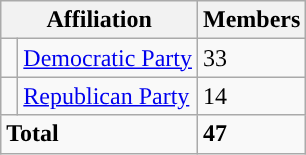<table class="wikitable">
<tr>
<th colspan=2>Affiliation</th>
<th>Members</th>
</tr>
<tr>
<td style="background-color:"> </td>
<td><a href='#'>Democratic Party</a></td>
<td>33</td>
</tr>
<tr>
<td style="background-color:"> </td>
<td><a href='#'>Republican Party</a></td>
<td>14</td>
</tr>
<tr>
<td colspan=2><strong>Total</strong><br></td>
<td><strong>47</strong></td>
</tr>
</table>
